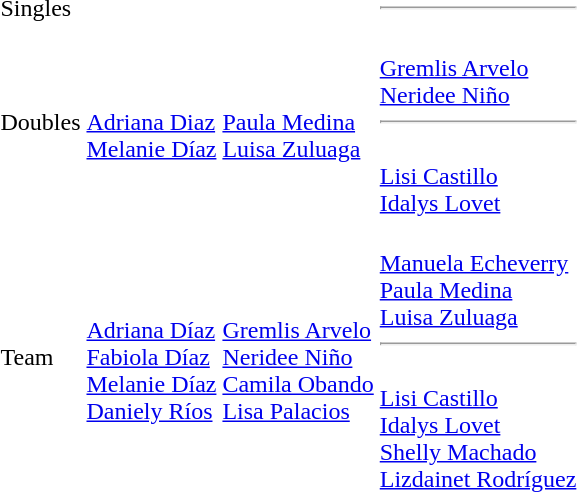<table>
<tr>
<td>Singles</td>
<td></td>
<td></td>
<td><hr></td>
</tr>
<tr>
<td>Doubles</td>
<td><br><a href='#'>Adriana Diaz</a><br><a href='#'>Melanie Díaz</a></td>
<td><br><a href='#'>Paula Medina</a><br><a href='#'>Luisa Zuluaga</a></td>
<td><br><a href='#'>Gremlis Arvelo</a><br><a href='#'>Neridee Niño</a><hr><br><a href='#'>Lisi Castillo</a><br><a href='#'>Idalys Lovet</a></td>
</tr>
<tr>
<td>Team</td>
<td><br><a href='#'>Adriana Díaz</a><br><a href='#'>Fabiola Díaz</a><br><a href='#'>Melanie Díaz</a><br><a href='#'>Daniely Ríos</a></td>
<td><br><a href='#'>Gremlis Arvelo</a><br><a href='#'>Neridee Niño</a><br><a href='#'>Camila Obando</a><br><a href='#'>Lisa Palacios</a></td>
<td><br><a href='#'>Manuela Echeverry</a><br><a href='#'>Paula Medina</a><br><a href='#'>Luisa Zuluaga</a><hr><br><a href='#'>Lisi Castillo</a><br><a href='#'>Idalys Lovet</a><br><a href='#'>Shelly Machado</a><br><a href='#'>Lizdainet Rodríguez</a></td>
</tr>
</table>
